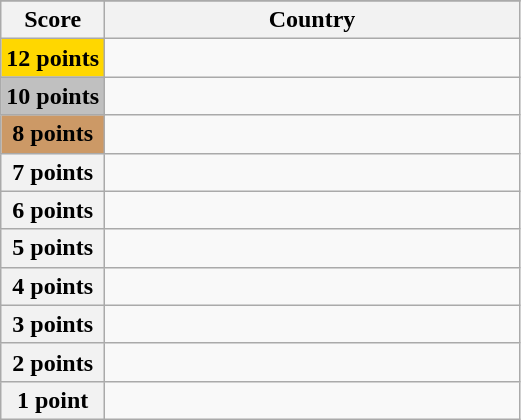<table class="wikitable">
<tr>
</tr>
<tr>
<th scope="col" width="20%">Score</th>
<th scope="col">Country</th>
</tr>
<tr>
<th scope="row" style="background:gold">12 points</th>
<td></td>
</tr>
<tr>
<th scope="row" style="background:silver">10 points</th>
<td></td>
</tr>
<tr>
<th scope="row" style="background:#CC9966">8 points</th>
<td></td>
</tr>
<tr>
<th scope="row">7 points</th>
<td></td>
</tr>
<tr>
<th scope="row">6 points</th>
<td></td>
</tr>
<tr>
<th scope="row">5 points</th>
<td></td>
</tr>
<tr>
<th scope="row">4 points</th>
<td></td>
</tr>
<tr>
<th scope="row">3 points</th>
<td></td>
</tr>
<tr>
<th scope="row">2 points</th>
<td></td>
</tr>
<tr>
<th scope="row">1 point</th>
<td></td>
</tr>
</table>
